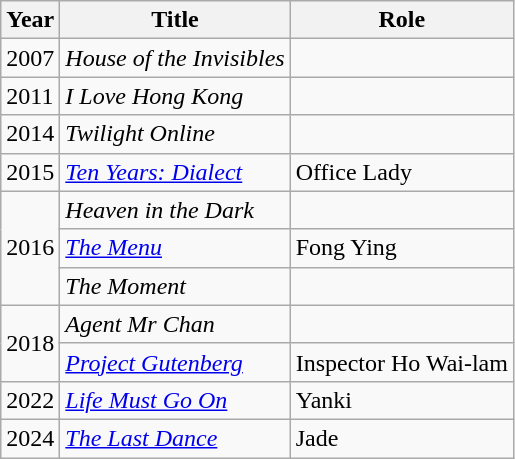<table class="wikitable">
<tr>
<th>Year</th>
<th>Title</th>
<th>Role</th>
</tr>
<tr>
<td>2007</td>
<td><em>House of the Invisibles</em></td>
<td></td>
</tr>
<tr>
<td>2011</td>
<td><em>I Love Hong Kong</em></td>
<td></td>
</tr>
<tr>
<td>2014</td>
<td><em>Twilight Online</em></td>
<td></td>
</tr>
<tr>
<td>2015</td>
<td><a href='#'><em>Ten Years: Dialect</em></a></td>
<td>Office Lady</td>
</tr>
<tr>
<td rowspan=3>2016</td>
<td><em>Heaven in the Dark</em></td>
<td></td>
</tr>
<tr>
<td><em><a href='#'>The Menu</a></em></td>
<td>Fong Ying</td>
</tr>
<tr>
<td><em>The Moment</em></td>
<td></td>
</tr>
<tr>
<td rowspan=2>2018</td>
<td><em>Agent Mr Chan</em></td>
<td></td>
</tr>
<tr>
<td><em><a href='#'>Project Gutenberg</a></em></td>
<td>Inspector Ho Wai-lam</td>
</tr>
<tr>
<td>2022</td>
<td><em><a href='#'>Life Must Go On</a></em></td>
<td>Yanki</td>
</tr>
<tr>
<td>2024</td>
<td><em><a href='#'>The Last Dance</a></em></td>
<td>Jade</td>
</tr>
</table>
